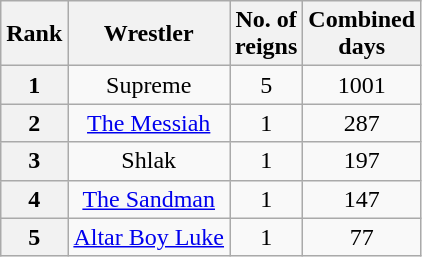<table class="wikitable sortable" style="text-align: center">
<tr>
<th>Rank</th>
<th>Wrestler</th>
<th>No. of<br>reigns</th>
<th>Combined<br>days</th>
</tr>
<tr>
<th>1</th>
<td>Supreme</td>
<td>5</td>
<td>1001</td>
</tr>
<tr>
<th>2</th>
<td><a href='#'>The Messiah</a></td>
<td>1</td>
<td>287</td>
</tr>
<tr>
<th>3</th>
<td>Shlak</td>
<td>1</td>
<td>197</td>
</tr>
<tr>
<th>4</th>
<td><a href='#'>The Sandman</a></td>
<td>1</td>
<td>147</td>
</tr>
<tr>
<th>5</th>
<td><a href='#'>Altar Boy Luke</a></td>
<td>1</td>
<td>77</td>
</tr>
</table>
